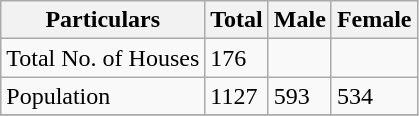<table class="wikitable sortable">
<tr>
<th>Particulars</th>
<th>Total</th>
<th>Male</th>
<th>Female</th>
</tr>
<tr>
<td>Total No. of Houses</td>
<td>176</td>
<td></td>
<td></td>
</tr>
<tr>
<td>Population</td>
<td>1127</td>
<td>593</td>
<td>534</td>
</tr>
<tr>
</tr>
</table>
